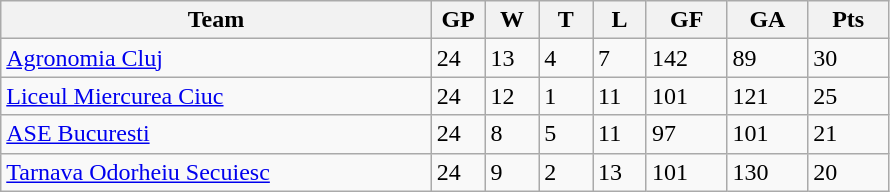<table class="wikitable">
<tr>
<th width="40%">Team</th>
<th width="5%">GP</th>
<th width="5%">W</th>
<th width="5%">T</th>
<th width="5%">L</th>
<th width="7.5%">GF</th>
<th width="7.5%">GA</th>
<th width="7.5%">Pts</th>
</tr>
<tr>
<td><a href='#'>Agronomia Cluj</a></td>
<td>24</td>
<td>13</td>
<td>4</td>
<td>7</td>
<td>142</td>
<td>89</td>
<td>30</td>
</tr>
<tr>
<td><a href='#'>Liceul Miercurea Ciuc</a></td>
<td>24</td>
<td>12</td>
<td>1</td>
<td>11</td>
<td>101</td>
<td>121</td>
<td>25</td>
</tr>
<tr>
<td><a href='#'>ASE Bucuresti</a></td>
<td>24</td>
<td>8</td>
<td>5</td>
<td>11</td>
<td>97</td>
<td>101</td>
<td>21</td>
</tr>
<tr>
<td><a href='#'>Tarnava Odorheiu Secuiesc</a></td>
<td>24</td>
<td>9</td>
<td>2</td>
<td>13</td>
<td>101</td>
<td>130</td>
<td>20</td>
</tr>
</table>
